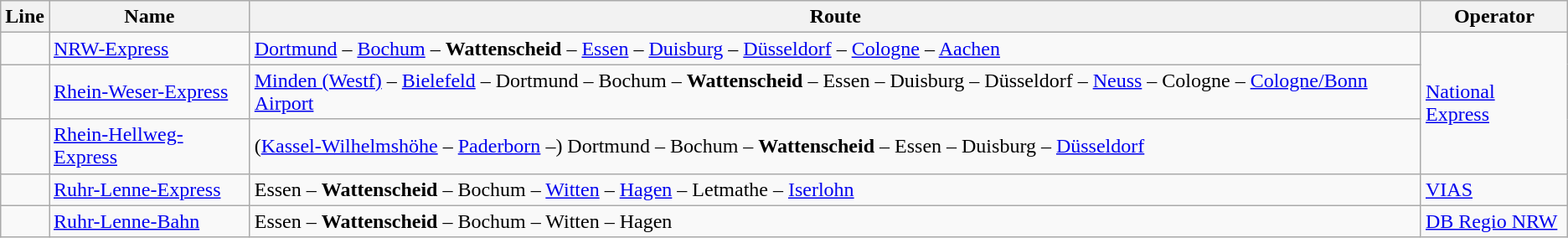<table class="wikitable">
<tr class="hintergrundfarbe5">
<th>Line</th>
<th>Name</th>
<th>Route</th>
<th>Operator</th>
</tr>
<tr>
<td></td>
<td><a href='#'>NRW-Express</a></td>
<td> <a href='#'>Dortmund</a> – <a href='#'>Bochum</a> – <strong>Wattenscheid</strong> – <a href='#'>Essen</a> – <a href='#'>Duisburg</a> – <a href='#'>Düsseldorf</a> – <a href='#'>Cologne</a> – <a href='#'>Aachen</a></td>
<td rowspan="3"><a href='#'>National Express</a></td>
</tr>
<tr>
<td></td>
<td><a href='#'>Rhein-Weser-Express</a></td>
<td><a href='#'>Minden (Westf)</a> – <a href='#'>Bielefeld</a> –  Dortmund – Bochum – <strong>Wattenscheid</strong> – Essen – Duisburg – Düsseldorf – <a href='#'>Neuss</a> – Cologne – <a href='#'>Cologne/Bonn Airport</a></td>
</tr>
<tr>
<td></td>
<td><a href='#'>Rhein-Hellweg-Express</a></td>
<td>(<a href='#'>Kassel-Wilhelmshöhe</a> – <a href='#'>Paderborn</a> –)  Dortmund – Bochum – <strong>Wattenscheid</strong> – Essen – Duisburg – <a href='#'>Düsseldorf</a></td>
</tr>
<tr>
<td></td>
<td><a href='#'>Ruhr-Lenne-Express</a></td>
<td>Essen – <strong>Wattenscheid</strong> – Bochum – <a href='#'>Witten</a> – <a href='#'>Hagen</a> – Letmathe – <a href='#'>Iserlohn</a></td>
<td><a href='#'>VIAS</a></td>
</tr>
<tr>
<td></td>
<td><a href='#'>Ruhr-Lenne-Bahn</a></td>
<td>Essen – <strong>Wattenscheid</strong> – Bochum – Witten – Hagen</td>
<td><a href='#'>DB Regio NRW</a></td>
</tr>
</table>
